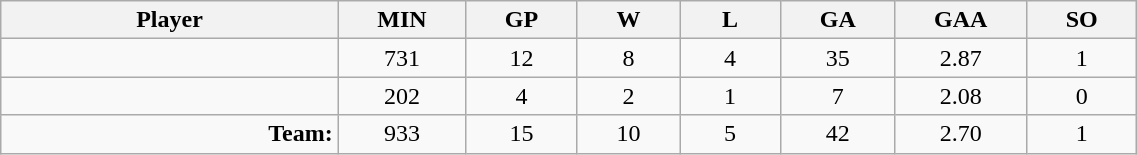<table class="wikitable sortable" width="60%">
<tr>
<th bgcolor="#DDDDFF" width="10%">Player</th>
<th width="3%" bgcolor="#DDDDFF" title="Minutes played">MIN</th>
<th width="3%" bgcolor="#DDDDFF" title="Games played in">GP</th>
<th width="3%" bgcolor="#DDDDFF" title="Wins">W</th>
<th width="3%" bgcolor="#DDDDFF"title="Losses">L</th>
<th width="3%" bgcolor="#DDDDFF" title="Goals against">GA</th>
<th width="3%" bgcolor="#DDDDFF" title="Goals against average">GAA</th>
<th width="3%" bgcolor="#DDDDFF" title="Shut-outs">SO</th>
</tr>
<tr align="center">
<td align="right"></td>
<td>731</td>
<td>12</td>
<td>8</td>
<td>4</td>
<td>35</td>
<td>2.87</td>
<td>1</td>
</tr>
<tr align="center">
<td align="right"></td>
<td>202</td>
<td>4</td>
<td>2</td>
<td>1</td>
<td>7</td>
<td>2.08</td>
<td>0</td>
</tr>
<tr align="center">
<td align="right"><strong>Team:</strong></td>
<td>933</td>
<td>15</td>
<td>10</td>
<td>5</td>
<td>42</td>
<td>2.70</td>
<td>1</td>
</tr>
</table>
